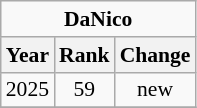<table class="wikitable" style="font-size: 90%; text-align: center;">
<tr>
<td colspan="3"><strong>DaNico</strong></td>
</tr>
<tr>
<th>Year</th>
<th>Rank</th>
<th>Change</th>
</tr>
<tr>
<td>2025</td>
<td>59</td>
<td>new</td>
</tr>
<tr>
</tr>
</table>
